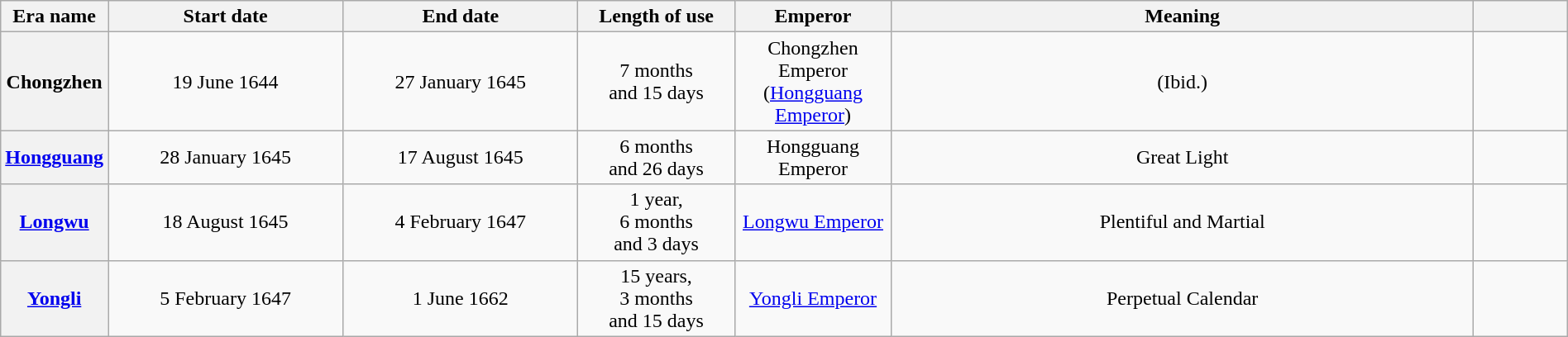<table class="wikitable plainrowreaders" style="width:100%; text-align:center">
<tr>
<th scope="col" style="width:6%;">Era name</th>
<th scope="col" style="width:15%;">Start date</th>
<th scope="col" style="width:15%;">End date</th>
<th scope="col" style="width:10%;">Length of use</th>
<th scope="col" style="width:10%;">Emperor</th>
<th>Meaning</th>
<th scope="col" style="width:6%;"></th>
</tr>
<tr>
<th scope=row>Chongzhen</th>
<td>19 June 1644<br><small></small></td>
<td>27 January 1645<br><small></small></td>
<td>7 months<br>and 15 days</td>
<td>Chongzhen Emperor<br>(<a href='#'>Hongguang Emperor</a>)</td>
<td>(Ibid.)</td>
<td></td>
</tr>
<tr>
<th scope=row><a href='#'>Hongguang</a><br></th>
<td>28 January 1645<br><small></small></td>
<td>17 August 1645<br><small></small></td>
<td>6 months<br>and 26 days</td>
<td>Hongguang Emperor</td>
<td>Great Light</td>
<td></td>
</tr>
<tr>
<th scope=row><a href='#'>Longwu</a><br></th>
<td>18 August 1645<br><small></small></td>
<td>4 February 1647<br><small></small></td>
<td>1 year,<br>6 months<br>and 3 days</td>
<td><a href='#'>Longwu Emperor</a></td>
<td>Plentiful and Martial</td>
<td></td>
</tr>
<tr>
<th scope=row><a href='#'>Yongli</a><br></th>
<td>5 February 1647<br><small></small></td>
<td>1 June 1662<br><small></small></td>
<td>15 years,<br>3 months<br>and 15 days</td>
<td><a href='#'>Yongli Emperor</a></td>
<td>Perpetual Calendar</td>
<td></td>
</tr>
</table>
